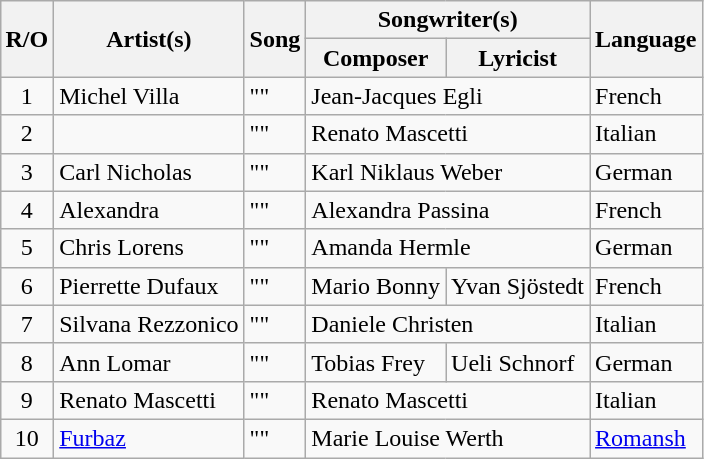<table class="sortable wikitable" style="margin: 1em auto 1em auto; text-align:left">
<tr>
<th rowspan="2">R/O</th>
<th rowspan="2">Artist(s)</th>
<th rowspan="2">Song</th>
<th colspan="2">Songwriter(s)</th>
<th rowspan="2">Language</th>
</tr>
<tr>
<th>Composer</th>
<th>Lyricist</th>
</tr>
<tr>
<td align="center">1</td>
<td>Michel Villa</td>
<td>""</td>
<td colspan="2">Jean-Jacques Egli</td>
<td>French</td>
</tr>
<tr>
<td align="center">2</td>
<td></td>
<td>""</td>
<td colspan="2">Renato Mascetti</td>
<td>Italian</td>
</tr>
<tr>
<td align="center">3</td>
<td>Carl Nicholas</td>
<td>""</td>
<td colspan="2">Karl Niklaus Weber</td>
<td>German</td>
</tr>
<tr>
<td align="center">4</td>
<td>Alexandra</td>
<td>""</td>
<td colspan="2">Alexandra Passina</td>
<td>French</td>
</tr>
<tr>
<td align="center">5</td>
<td>Chris Lorens</td>
<td>""</td>
<td colspan="2">Amanda Hermle</td>
<td>German</td>
</tr>
<tr>
<td align="center">6</td>
<td>Pierrette Dufaux</td>
<td>""</td>
<td>Mario Bonny</td>
<td>Yvan Sjöstedt</td>
<td>French</td>
</tr>
<tr>
<td align="center">7</td>
<td>Silvana Rezzonico</td>
<td>""</td>
<td colspan="2">Daniele Christen</td>
<td>Italian</td>
</tr>
<tr>
<td align="center">8</td>
<td>Ann Lomar</td>
<td>""</td>
<td>Tobias Frey</td>
<td>Ueli Schnorf</td>
<td>German</td>
</tr>
<tr>
<td align="center">9</td>
<td>Renato Mascetti</td>
<td>""</td>
<td colspan="2">Renato Mascetti</td>
<td>Italian</td>
</tr>
<tr>
<td align="center">10</td>
<td><a href='#'>Furbaz</a></td>
<td>""</td>
<td colspan="2">Marie Louise Werth</td>
<td><a href='#'>Romansh</a></td>
</tr>
</table>
